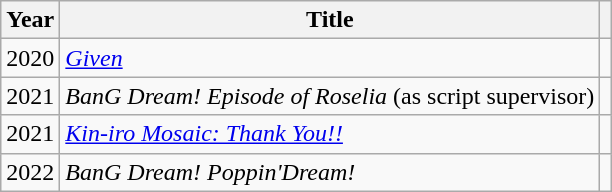<table class="wikitable">
<tr>
<th>Year</th>
<th>Title</th>
<th class="unsortable"></th>
</tr>
<tr>
<td>2020</td>
<td><em><a href='#'>Given</a></em></td>
<td></td>
</tr>
<tr>
<td>2021</td>
<td><em>BanG Dream! Episode of Roselia</em> (as script supervisor)</td>
<td></td>
</tr>
<tr>
<td>2021</td>
<td><em><a href='#'>Kin-iro Mosaic: Thank You!!</a></em></td>
<td></td>
</tr>
<tr>
<td>2022</td>
<td><em>BanG Dream! Poppin'Dream!</em></td>
<td></td>
</tr>
</table>
